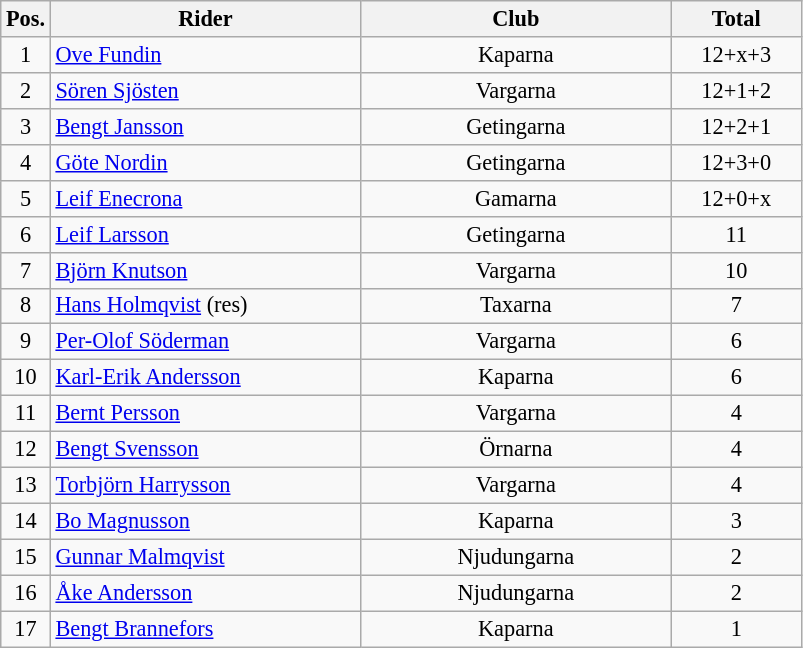<table class=wikitable style="font-size:93%;">
<tr>
<th width=25px>Pos.</th>
<th width=200px>Rider</th>
<th width=200px>Club</th>
<th width=80px>Total</th>
</tr>
<tr align=center>
<td>1</td>
<td align=left><a href='#'>Ove Fundin</a></td>
<td>Kaparna</td>
<td>12+x+3</td>
</tr>
<tr align=center>
<td>2</td>
<td align=left><a href='#'>Sören Sjösten</a></td>
<td>Vargarna</td>
<td>12+1+2</td>
</tr>
<tr align=center>
<td>3</td>
<td align=left><a href='#'>Bengt Jansson</a></td>
<td>Getingarna</td>
<td>12+2+1</td>
</tr>
<tr align=center>
<td>4</td>
<td align=left><a href='#'>Göte Nordin</a></td>
<td>Getingarna</td>
<td>12+3+0</td>
</tr>
<tr align=center>
<td>5</td>
<td align=left><a href='#'>Leif Enecrona</a></td>
<td>Gamarna</td>
<td>12+0+x</td>
</tr>
<tr align=center>
<td>6</td>
<td align=left><a href='#'>Leif Larsson</a></td>
<td>Getingarna</td>
<td>11</td>
</tr>
<tr align=center>
<td>7</td>
<td align=left><a href='#'>Björn Knutson</a></td>
<td>Vargarna</td>
<td>10</td>
</tr>
<tr align=center>
<td>8</td>
<td align=left><a href='#'>Hans Holmqvist</a> (res)</td>
<td>Taxarna</td>
<td>7</td>
</tr>
<tr align=center>
<td>9</td>
<td align=left><a href='#'>Per-Olof Söderman</a></td>
<td>Vargarna</td>
<td>6</td>
</tr>
<tr align=center>
<td>10</td>
<td align=left><a href='#'>Karl-Erik Andersson</a></td>
<td>Kaparna</td>
<td>6</td>
</tr>
<tr align=center>
<td>11</td>
<td align=left><a href='#'>Bernt Persson</a></td>
<td>Vargarna</td>
<td>4</td>
</tr>
<tr align=center>
<td>12</td>
<td align=left><a href='#'>Bengt Svensson</a></td>
<td>Örnarna</td>
<td>4</td>
</tr>
<tr align=center>
<td>13</td>
<td align=left><a href='#'>Torbjörn Harrysson</a></td>
<td>Vargarna</td>
<td>4</td>
</tr>
<tr align=center>
<td>14</td>
<td align=left><a href='#'>Bo Magnusson</a></td>
<td>Kaparna</td>
<td>3</td>
</tr>
<tr align=center>
<td>15</td>
<td align=left><a href='#'>Gunnar Malmqvist</a></td>
<td>Njudungarna</td>
<td>2</td>
</tr>
<tr align=center>
<td>16</td>
<td align=left><a href='#'>Åke Andersson</a></td>
<td>Njudungarna</td>
<td>2</td>
</tr>
<tr align=center>
<td>17</td>
<td align=left><a href='#'>Bengt Brannefors</a></td>
<td>Kaparna</td>
<td>1</td>
</tr>
</table>
